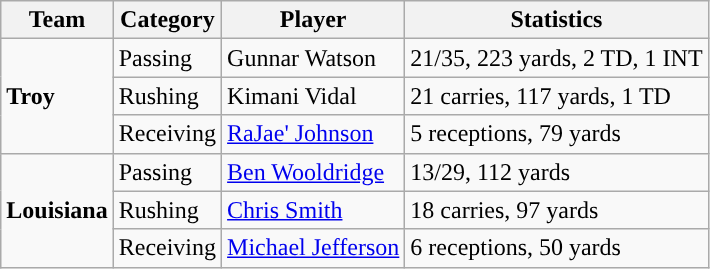<table class="wikitable" style="float: left;">
<tr>
<th>Team</th>
<th>Category</th>
<th>Player</th>
<th>Statistics</th>
</tr>
<tr>
<td rowspan=3><strong>Troy</strong></td>
<td>Passing</td>
<td>Gunnar Watson</td>
<td>21/35, 223 yards, 2 TD, 1 INT</td>
</tr>
<tr>
<td>Rushing</td>
<td>Kimani Vidal</td>
<td>21 carries, 117 yards, 1 TD</td>
</tr>
<tr>
<td>Receiving</td>
<td><a href='#'>RaJae' Johnson</a></td>
<td>5 receptions, 79 yards</td>
</tr>
<tr>
<td rowspan=3><strong>Louisiana</strong></td>
<td>Passing</td>
<td><a href='#'>Ben Wooldridge</a></td>
<td>13/29, 112 yards</td>
</tr>
<tr>
<td>Rushing</td>
<td><a href='#'>Chris Smith</a></td>
<td>18 carries, 97 yards</td>
</tr>
<tr>
<td>Receiving</td>
<td><a href='#'>Michael Jefferson</a></td>
<td>6 receptions, 50 yards</td>
</tr>
</table>
